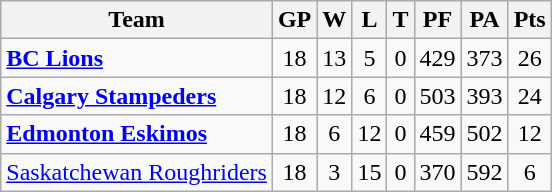<table class="wikitable">
<tr>
<th>Team</th>
<th>GP</th>
<th>W</th>
<th>L</th>
<th>T</th>
<th>PF</th>
<th>PA</th>
<th>Pts</th>
</tr>
<tr align="center">
<td align="left"><strong><a href='#'>BC Lions</a></strong></td>
<td>18</td>
<td>13</td>
<td>5</td>
<td>0</td>
<td>429</td>
<td>373</td>
<td>26</td>
</tr>
<tr align="center">
<td align="left"><strong><a href='#'>Calgary Stampeders</a></strong></td>
<td>18</td>
<td>12</td>
<td>6</td>
<td>0</td>
<td>503</td>
<td>393</td>
<td>24</td>
</tr>
<tr align="center">
<td align="left"><strong><a href='#'>Edmonton Eskimos</a></strong></td>
<td>18</td>
<td>6</td>
<td>12</td>
<td>0</td>
<td>459</td>
<td>502</td>
<td>12</td>
</tr>
<tr align="center">
<td align="left"><a href='#'>Saskatchewan Roughriders</a></td>
<td>18</td>
<td>3</td>
<td>15</td>
<td>0</td>
<td>370</td>
<td>592</td>
<td>6</td>
</tr>
</table>
